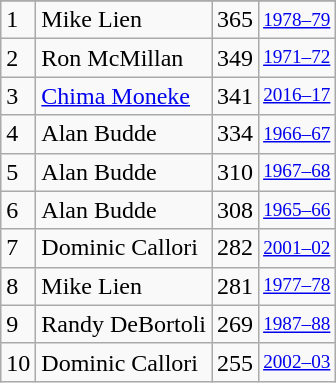<table class="wikitable">
<tr>
</tr>
<tr>
<td>1</td>
<td>Mike Lien</td>
<td>365</td>
<td style="font-size:80%;"><a href='#'>1978–79</a></td>
</tr>
<tr>
<td>2</td>
<td>Ron McMillan</td>
<td>349</td>
<td style="font-size:80%;"><a href='#'>1971–72</a></td>
</tr>
<tr>
<td>3</td>
<td><a href='#'>Chima Moneke</a></td>
<td>341</td>
<td style="font-size:80%;"><a href='#'>2016–17</a></td>
</tr>
<tr>
<td>4</td>
<td>Alan Budde</td>
<td>334</td>
<td style="font-size:80%;"><a href='#'>1966–67</a></td>
</tr>
<tr>
<td>5</td>
<td>Alan Budde</td>
<td>310</td>
<td style="font-size:80%;"><a href='#'>1967–68</a></td>
</tr>
<tr>
<td>6</td>
<td>Alan Budde</td>
<td>308</td>
<td style="font-size:80%;"><a href='#'>1965–66</a></td>
</tr>
<tr>
<td>7</td>
<td>Dominic Callori</td>
<td>282</td>
<td style="font-size:80%;"><a href='#'>2001–02</a></td>
</tr>
<tr>
<td>8</td>
<td>Mike Lien</td>
<td>281</td>
<td style="font-size:80%;"><a href='#'>1977–78</a></td>
</tr>
<tr>
<td>9</td>
<td>Randy DeBortoli</td>
<td>269</td>
<td style="font-size:80%;"><a href='#'>1987–88</a></td>
</tr>
<tr>
<td>10</td>
<td>Dominic Callori</td>
<td>255</td>
<td style="font-size:80%;"><a href='#'>2002–03</a></td>
</tr>
</table>
